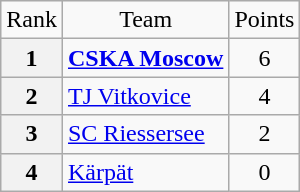<table class="wikitable" style="text-align: center;">
<tr>
<td>Rank</td>
<td>Team</td>
<td>Points</td>
</tr>
<tr>
<th>1</th>
<td style="text-align: left;"> <strong><a href='#'>CSKA Moscow</a></strong></td>
<td>6</td>
</tr>
<tr>
<th>2</th>
<td style="text-align: left;"> <a href='#'>TJ Vitkovice</a></td>
<td>4</td>
</tr>
<tr>
<th>3</th>
<td style="text-align: left;"> <a href='#'>SC Riessersee</a></td>
<td>2</td>
</tr>
<tr>
<th>4</th>
<td style="text-align: left;"> <a href='#'>Kärpät</a></td>
<td>0</td>
</tr>
</table>
